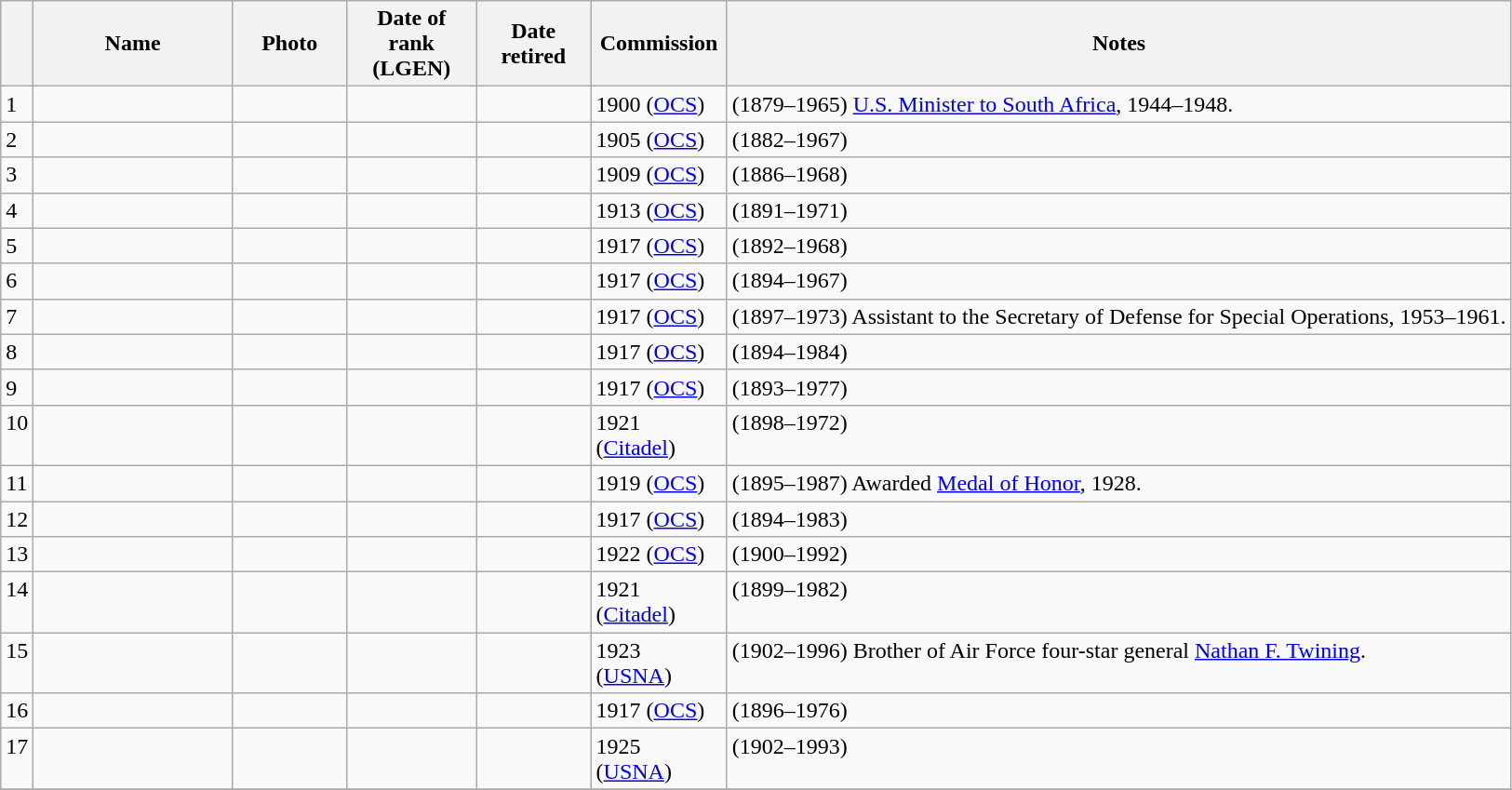<table class="wikitable sortable">
<tr>
<th class="unsortable"></th>
<th width = 135>Name</th>
<th width=75 class="unsortable">Photo</th>
<th width = 85>Date of rank (LGEN)</th>
<th width = 75>Date retired</th>
<th width = 90>Commission </th>
<th class="unsortable">Notes</th>
</tr>
<tr valign=top>
<td>1</td>
<td></td>
<td></td>
<td align="right">  </td>
<td align="right">  </td>
<td>1900 (<a href='#'>OCS</a>)</td>
<td>(1879–1965) <a href='#'>U.S. Minister to South Africa</a>, 1944–1948.</td>
</tr>
<tr valign=top>
<td>2</td>
<td></td>
<td></td>
<td align="right">  </td>
<td align="right">  </td>
<td>1905 (<a href='#'>OCS</a>)</td>
<td>(1882–1967)</td>
</tr>
<tr valign=top>
<td>3</td>
<td></td>
<td></td>
<td align="right">  </td>
<td align="right">  </td>
<td>1909 (<a href='#'>OCS</a>)</td>
<td>(1886–1968)</td>
</tr>
<tr valign=top>
<td>4</td>
<td></td>
<td></td>
<td align="right">  </td>
<td align="right">  </td>
<td>1913 (<a href='#'>OCS</a>)</td>
<td>(1891–1971)</td>
</tr>
<tr valign=top>
<td>5</td>
<td></td>
<td></td>
<td align="right">  </td>
<td align="right">  </td>
<td>1917 (<a href='#'>OCS</a>)</td>
<td>(1892–1968)</td>
</tr>
<tr valign=top>
<td>6</td>
<td></td>
<td></td>
<td align="right">  </td>
<td align="right">  </td>
<td>1917 (<a href='#'>OCS</a>)</td>
<td>(1894–1967)</td>
</tr>
<tr valign=top>
<td>7</td>
<td></td>
<td></td>
<td align="right">  </td>
<td align="right">  </td>
<td>1917 (<a href='#'>OCS</a>)</td>
<td>(1897–1973) Assistant to the Secretary of Defense for Special Operations, 1953–1961.</td>
</tr>
<tr valign=top>
<td>8</td>
<td></td>
<td></td>
<td align="right">  </td>
<td align="right">  </td>
<td>1917 (<a href='#'>OCS</a>)</td>
<td>(1894–1984)</td>
</tr>
<tr valign=top>
<td>9</td>
<td></td>
<td></td>
<td align="right">  </td>
<td align="right">  </td>
<td>1917 (<a href='#'>OCS</a>)</td>
<td>(1893–1977)</td>
</tr>
<tr valign=top>
<td>10</td>
<td></td>
<td></td>
<td align="right">  </td>
<td align="right">  </td>
<td>1921 (<a href='#'>Citadel</a>)</td>
<td>(1898–1972)</td>
</tr>
<tr valign=top>
<td>11</td>
<td></td>
<td></td>
<td align="right">  </td>
<td align="right">  </td>
<td>1919 (<a href='#'>OCS</a>)</td>
<td>(1895–1987) Awarded <a href='#'>Medal of Honor</a>, 1928.</td>
</tr>
<tr valign=top>
<td>12</td>
<td></td>
<td></td>
<td align="right">  </td>
<td align="right">  </td>
<td>1917 (<a href='#'>OCS</a>)</td>
<td>(1894–1983)</td>
</tr>
<tr valign=top>
<td>13</td>
<td></td>
<td></td>
<td align="right">  </td>
<td align="right">  </td>
<td>1922 (<a href='#'>OCS</a>)</td>
<td>(1900–1992)</td>
</tr>
<tr valign=top>
<td>14</td>
<td></td>
<td></td>
<td align="right">  </td>
<td align="right">  </td>
<td>1921 (<a href='#'>Citadel</a>)</td>
<td>(1899–1982)</td>
</tr>
<tr valign=top>
<td>15</td>
<td></td>
<td></td>
<td align="right">  </td>
<td align="right">  </td>
<td>1923 (<a href='#'>USNA</a>)</td>
<td>(1902–1996) Brother of Air Force four-star general <a href='#'>Nathan F. Twining</a>.</td>
</tr>
<tr valign=top>
<td>16</td>
<td></td>
<td></td>
<td align="right">  </td>
<td align="right">  </td>
<td>1917 (<a href='#'>OCS</a>)</td>
<td>(1896–1976)</td>
</tr>
<tr valign=top>
<td>17</td>
<td></td>
<td></td>
<td align="right">  </td>
<td align="right">  </td>
<td>1925 (<a href='#'>USNA</a>)</td>
<td>(1902–1993)</td>
</tr>
<tr>
</tr>
</table>
